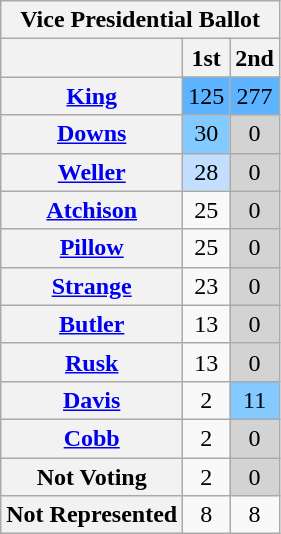<table class="wikitable sortable" style="text-align:center">
<tr>
<th colspan="3"><strong>Vice Presidential Ballot</strong></th>
</tr>
<tr>
<th></th>
<th>1st</th>
<th>2nd</th>
</tr>
<tr>
<th><a href='#'>King</a></th>
<td style="background:#5cb3ff">125</td>
<td style="background:#5cb3ff">277</td>
</tr>
<tr>
<th><a href='#'>Downs</a></th>
<td style="background:#82caff">30</td>
<td style="background:#d3d3d3">0</td>
</tr>
<tr>
<th><a href='#'>Weller</a></th>
<td style="background:#c2dfff">28</td>
<td style="background:#d3d3d3">0</td>
</tr>
<tr>
<th><a href='#'>Atchison</a></th>
<td>25</td>
<td style="background:#d3d3d3">0</td>
</tr>
<tr>
<th><a href='#'>Pillow</a></th>
<td>25</td>
<td style="background:#d3d3d3">0</td>
</tr>
<tr>
<th><a href='#'>Strange</a></th>
<td>23</td>
<td style="background:#d3d3d3">0</td>
</tr>
<tr>
<th><a href='#'>Butler</a></th>
<td>13</td>
<td style="background:#d3d3d3">0</td>
</tr>
<tr>
<th><a href='#'>Rusk</a></th>
<td>13</td>
<td style="background:#d3d3d3">0</td>
</tr>
<tr>
<th><a href='#'>Davis</a></th>
<td>2</td>
<td style="background:#82caff">11</td>
</tr>
<tr>
<th><a href='#'>Cobb</a></th>
<td>2</td>
<td style="background:#d3d3d3">0</td>
</tr>
<tr>
<th>Not Voting</th>
<td>2</td>
<td style="background:#d3d3d3">0</td>
</tr>
<tr>
<th>Not Represented</th>
<td>8</td>
<td>8</td>
</tr>
</table>
